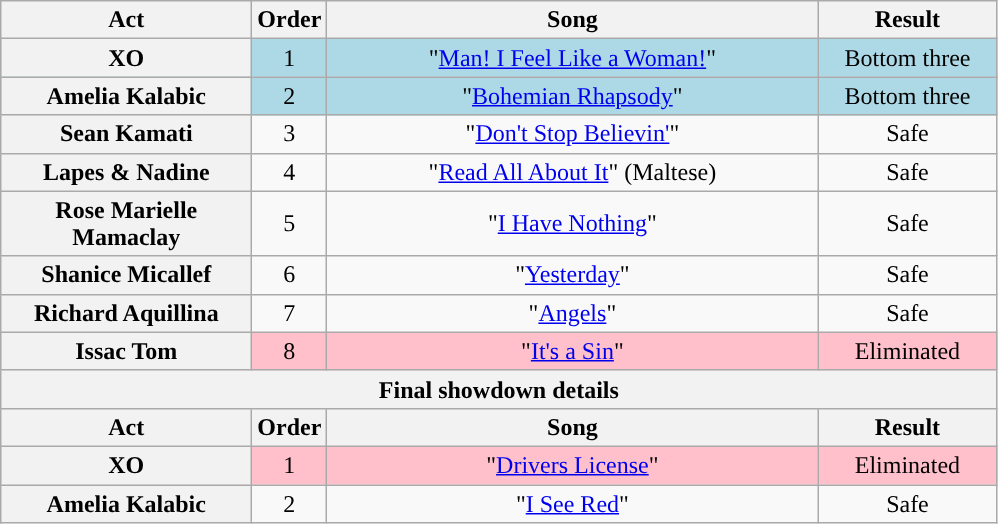<table class="wikitable plainrowheaders" style="text-align:center;">
<tr>
<th scope="col" style="width:10em;">Act</th>
<th scope="col">Order</th>
<th scope="col" style="width:20em;">Song</th>
<th scope="col" style="width:7em;">Result</th>
</tr>
<tr style="background:lightblue;">
<th scope="row">XO</th>
<td>1</td>
<td>"<a href='#'>Man! I Feel Like a Woman!</a>"</td>
<td>Bottom three</td>
</tr>
<tr style="background:lightblue;">
<th scope="row">Amelia Kalabic</th>
<td>2</td>
<td>"<a href='#'>Bohemian Rhapsody</a>"</td>
<td>Bottom three</td>
</tr>
<tr>
<th scope="row">Sean Kamati</th>
<td>3</td>
<td>"<a href='#'>Don't Stop Believin'</a>"</td>
<td>Safe</td>
</tr>
<tr>
<th scope="row">Lapes & Nadine</th>
<td>4</td>
<td>"<a href='#'>Read All About It</a>" (Maltese)</td>
<td>Safe</td>
</tr>
<tr>
<th scope="row">Rose Marielle Mamaclay</th>
<td>5</td>
<td>"<a href='#'>I Have Nothing</a>"</td>
<td>Safe</td>
</tr>
<tr>
<th scope="row">Shanice Micallef</th>
<td>6</td>
<td>"<a href='#'>Yesterday</a>"</td>
<td>Safe</td>
</tr>
<tr>
<th scope="row">Richard Aquillina</th>
<td>7</td>
<td>"<a href='#'>Angels</a>"</td>
<td>Safe</td>
</tr>
<tr style="background:pink;">
<th scope="row">Issac Tom</th>
<td>8</td>
<td>"<a href='#'>It's a Sin</a>"</td>
<td>Eliminated</td>
</tr>
<tr>
<th colspan="4">Final showdown details</th>
</tr>
<tr>
<th scope="col" style="width:10em;">Act</th>
<th scope="col">Order</th>
<th scope="col">Song</th>
<th scope="col" style="width:6em;">Result</th>
</tr>
<tr style="background:pink;">
<th scope="row">XO</th>
<td>1</td>
<td>"<a href='#'>Drivers License</a>"</td>
<td>Eliminated</td>
</tr>
<tr>
<th scope="row">Amelia Kalabic</th>
<td>2</td>
<td>"<a href='#'>I See Red</a>"</td>
<td>Safe</td>
</tr>
</table>
